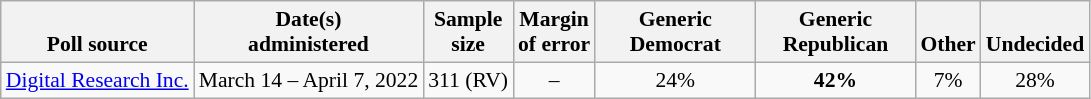<table class="wikitable" style="font-size:90%;text-align:center;">
<tr valign=bottom>
<th>Poll source</th>
<th>Date(s)<br>administered</th>
<th>Sample<br>size</th>
<th>Margin<br>of error</th>
<th style="width:100px;">Generic<br>Democrat</th>
<th style="width:100px;">Generic<br>Republican</th>
<th>Other</th>
<th>Undecided</th>
</tr>
<tr>
<td style="text-align:left;"><a href='#'>Digital Research Inc.</a></td>
<td>March 14 – April 7, 2022</td>
<td>311 (RV)</td>
<td>–</td>
<td>24%</td>
<td><strong>42%</strong></td>
<td>7%</td>
<td>28%</td>
</tr>
</table>
